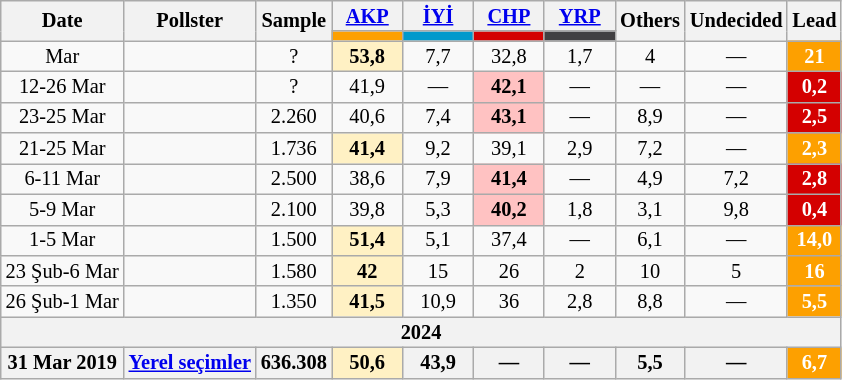<table class="wikitable mw-collapsible" style="text-align:center; font-size:85%; line-height:14px;">
<tr>
<th rowspan="2">Date</th>
<th rowspan="2">Pollster</th>
<th rowspan="2">Sample</th>
<th style="width:3em;"><a href='#'>AKP</a></th>
<th style="width:3em;"><a href='#'>İYİ</a></th>
<th style="width:3em;"><a href='#'>CHP</a></th>
<th style="width:3em;"><a href='#'>YRP</a></th>
<th rowspan="2">Others</th>
<th rowspan="2">Undecided</th>
<th rowspan="2">Lead</th>
</tr>
<tr>
<th style="background:#fda000;"></th>
<th style="background:#0099cc;"></th>
<th style="background:#d40000;"></th>
<th style="background:#414042;"></th>
</tr>
<tr>
<td>Mar</td>
<td></td>
<td>?</td>
<td style="background:#FFF1C4"><strong>53,8</strong></td>
<td>7,7</td>
<td>32,8</td>
<td>1,7</td>
<td>4</td>
<td>—</td>
<th style="background:#fda000; color:white;">21</th>
</tr>
<tr>
<td>12-26 Mar</td>
<td></td>
<td>?</td>
<td>41,9</td>
<td>—</td>
<td style="background:#FFC2C2"><strong>42,1</strong></td>
<td>—</td>
<td>—</td>
<td>—</td>
<th style="background:#d40000; color:white;">0,2</th>
</tr>
<tr>
<td>23-25 Mar</td>
<td></td>
<td>2.260</td>
<td>40,6</td>
<td>7,4</td>
<td style="background:#FFC2C2"><strong>43,1</strong></td>
<td>—</td>
<td>8,9</td>
<td>—</td>
<th style="background:#d40000; color:white;">2,5</th>
</tr>
<tr>
<td>21-25 Mar</td>
<td></td>
<td>1.736</td>
<td style="background:#FFF1C4"><strong>41,4</strong></td>
<td>9,2</td>
<td>39,1</td>
<td>2,9</td>
<td>7,2</td>
<td>—</td>
<th style="background:#fda000; color:white;">2,3</th>
</tr>
<tr>
<td>6-11 Mar</td>
<td></td>
<td>2.500</td>
<td>38,6</td>
<td>7,9</td>
<td style="background:#FFC2C2"><strong>41,4</strong></td>
<td>—</td>
<td>4,9</td>
<td>7,2</td>
<th style="background:#d40000; color:white;">2,8</th>
</tr>
<tr>
<td>5-9 Mar</td>
<td></td>
<td>2.100</td>
<td>39,8</td>
<td>5,3</td>
<td style="background:#FFC2C2"><strong>40,2</strong></td>
<td>1,8</td>
<td>3,1</td>
<td>9,8</td>
<th style="background:#d40000; color:white;">0,4</th>
</tr>
<tr>
<td>1-5 Mar</td>
<td></td>
<td>1.500</td>
<td style="background:#FFF1C4"><strong>51,4</strong></td>
<td>5,1</td>
<td>37,4</td>
<td>—</td>
<td>6,1</td>
<td>—</td>
<th style="background:#fda000; color:white;">14,0</th>
</tr>
<tr>
<td>23 Şub-6 Mar</td>
<td></td>
<td>1.580</td>
<td style="background:#FFF1C4"><strong>42</strong></td>
<td>15</td>
<td>26</td>
<td>2</td>
<td>10</td>
<td>5</td>
<th style="background:#fda000; color:white;">16</th>
</tr>
<tr>
<td>26 Şub-1 Mar</td>
<td></td>
<td>1.350</td>
<th style="background:#FFF1C4"><strong>41,5</strong></th>
<td>10,9</td>
<td>36</td>
<td>2,8</td>
<td>8,8</td>
<td>—</td>
<th style="background:#fda000; color:white;">5,5</th>
</tr>
<tr>
<th colspan="10">2024</th>
</tr>
<tr>
<th>31 Mar 2019</th>
<th><a href='#'>Yerel seçimler</a></th>
<th>636.308</th>
<th style="background:#FFF1C4">50,6</th>
<th>43,9</th>
<th>—</th>
<th>—</th>
<th>5,5</th>
<th>—</th>
<th style="background:#fda000; color:white;">6,7</th>
</tr>
</table>
